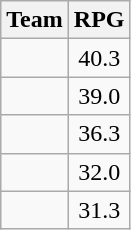<table class=wikitable>
<tr>
<th>Team</th>
<th>RPG</th>
</tr>
<tr>
<td></td>
<td align=center>40.3</td>
</tr>
<tr>
<td></td>
<td align=center>39.0</td>
</tr>
<tr>
<td></td>
<td align=center>36.3</td>
</tr>
<tr>
<td></td>
<td align=center>32.0</td>
</tr>
<tr>
<td></td>
<td align=center>31.3</td>
</tr>
</table>
